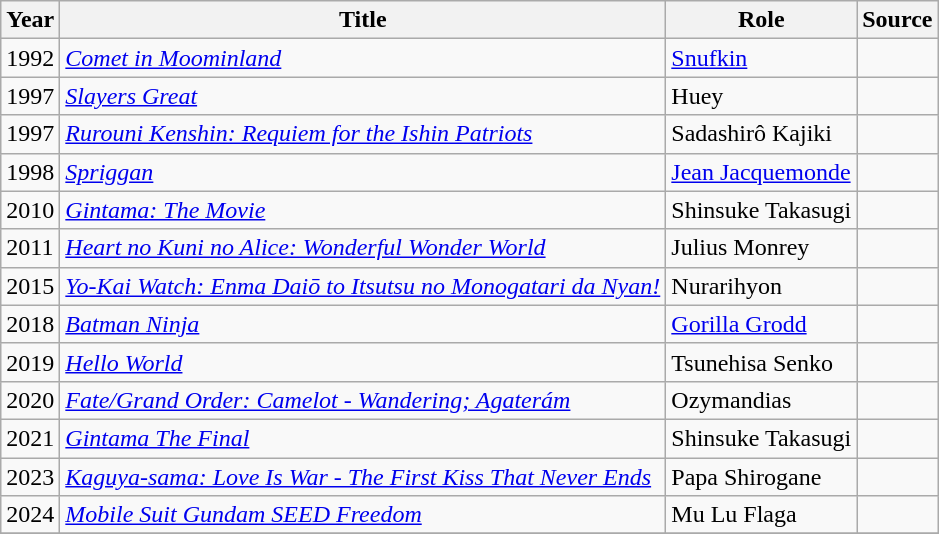<table class="wikitable sortable">
<tr>
<th>Year</th>
<th>Title</th>
<th>Role</th>
<th>Source</th>
</tr>
<tr>
<td>1992</td>
<td><em><a href='#'>Comet in Moominland</a></em></td>
<td><a href='#'>Snufkin</a></td>
<td></td>
</tr>
<tr>
<td>1997</td>
<td><em><a href='#'>Slayers Great</a></em></td>
<td>Huey</td>
<td></td>
</tr>
<tr>
<td>1997</td>
<td><em><a href='#'>Rurouni Kenshin: Requiem for the Ishin Patriots</a></em></td>
<td>Sadashirô Kajiki</td>
<td></td>
</tr>
<tr>
<td>1998</td>
<td><em><a href='#'>Spriggan</a></em></td>
<td><a href='#'>Jean Jacquemonde</a></td>
<td></td>
</tr>
<tr>
<td>2010</td>
<td><em><a href='#'>Gintama: The Movie</a></em></td>
<td>Shinsuke Takasugi</td>
<td></td>
</tr>
<tr>
<td>2011</td>
<td><em><a href='#'>Heart no Kuni no Alice: Wonderful Wonder World</a></em></td>
<td>Julius Monrey</td>
<td></td>
</tr>
<tr>
<td>2015</td>
<td><em><a href='#'>Yo-Kai Watch: Enma Daiō to Itsutsu no Monogatari da Nyan!</a></em></td>
<td>Nurarihyon</td>
<td></td>
</tr>
<tr>
<td>2018</td>
<td><em><a href='#'>Batman Ninja</a></em></td>
<td><a href='#'>Gorilla Grodd</a></td>
<td></td>
</tr>
<tr>
<td>2019</td>
<td><em><a href='#'>Hello World</a></em></td>
<td>Tsunehisa Senko</td>
<td></td>
</tr>
<tr>
<td>2020</td>
<td><em><a href='#'>Fate/Grand Order: Camelot - Wandering; Agaterám</a></em></td>
<td>Ozymandias</td>
<td></td>
</tr>
<tr>
<td>2021</td>
<td><em><a href='#'>Gintama The Final</a></em></td>
<td>Shinsuke Takasugi</td>
<td></td>
</tr>
<tr>
<td>2023</td>
<td><em><a href='#'>Kaguya-sama: Love Is War - The First Kiss That Never Ends</a></em></td>
<td>Papa Shirogane</td>
<td></td>
</tr>
<tr>
<td>2024</td>
<td><em><a href='#'>Mobile Suit Gundam SEED Freedom</a></em></td>
<td>Mu Lu Flaga</td>
<td></td>
</tr>
<tr>
</tr>
</table>
